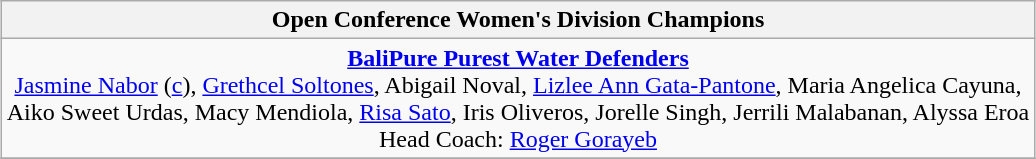<table class=wikitable style="text-align:center; margin:auto">
<tr>
<th>Open Conference Women's Division Champions</th>
</tr>
<tr>
<td><strong><a href='#'>BaliPure Purest Water Defenders</a></strong><br><a href='#'>Jasmine Nabor</a> (<a href='#'>c</a>), <a href='#'>Grethcel Soltones</a>, Abigail Noval, <a href='#'>Lizlee Ann Gata-Pantone</a>, Maria Angelica Cayuna,<br>Aiko Sweet Urdas, Macy Mendiola, <a href='#'>Risa Sato</a>, Iris Oliveros, Jorelle Singh, Jerrili Malabanan, Alyssa Eroa<br>Head Coach: <a href='#'>Roger Gorayeb</a></td>
</tr>
<tr>
</tr>
</table>
